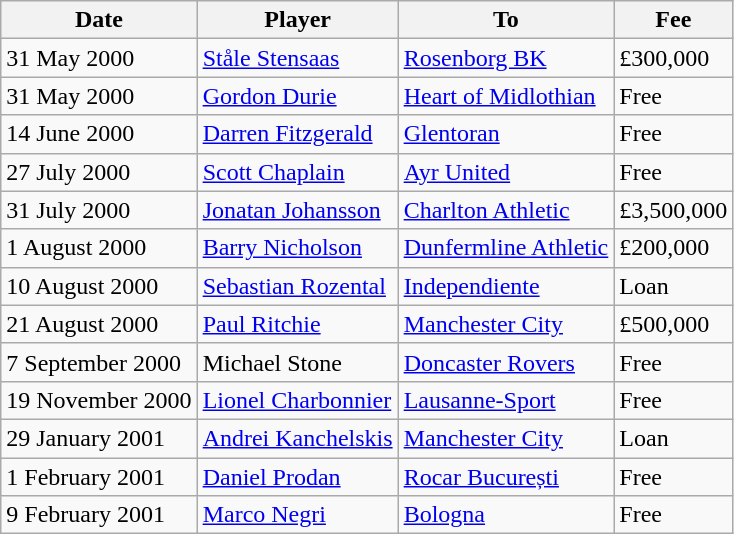<table class="wikitable sortable">
<tr>
<th>Date</th>
<th>Player</th>
<th>To</th>
<th>Fee</th>
</tr>
<tr>
<td>31 May 2000</td>
<td> <a href='#'>Ståle Stensaas</a></td>
<td> <a href='#'>Rosenborg BK</a></td>
<td>£300,000</td>
</tr>
<tr>
<td>31 May 2000</td>
<td> <a href='#'>Gordon Durie</a></td>
<td> <a href='#'>Heart of Midlothian</a></td>
<td>Free</td>
</tr>
<tr>
<td>14 June 2000</td>
<td> <a href='#'>Darren Fitzgerald</a></td>
<td> <a href='#'>Glentoran</a></td>
<td>Free</td>
</tr>
<tr>
<td>27 July 2000</td>
<td> <a href='#'>Scott Chaplain</a></td>
<td> <a href='#'>Ayr United</a></td>
<td>Free</td>
</tr>
<tr>
<td>31 July 2000</td>
<td> <a href='#'>Jonatan Johansson</a></td>
<td> <a href='#'>Charlton Athletic</a></td>
<td>£3,500,000</td>
</tr>
<tr>
<td>1 August 2000</td>
<td> <a href='#'>Barry Nicholson</a></td>
<td> <a href='#'>Dunfermline Athletic</a></td>
<td>£200,000</td>
</tr>
<tr>
<td>10 August 2000</td>
<td> <a href='#'>Sebastian Rozental</a></td>
<td> <a href='#'>Independiente</a></td>
<td>Loan</td>
</tr>
<tr>
<td>21 August 2000</td>
<td> <a href='#'>Paul Ritchie</a></td>
<td> <a href='#'>Manchester City</a></td>
<td>£500,000</td>
</tr>
<tr>
<td>7 September 2000</td>
<td> Michael Stone</td>
<td> <a href='#'>Doncaster Rovers</a></td>
<td>Free</td>
</tr>
<tr>
<td>19 November 2000</td>
<td> <a href='#'>Lionel Charbonnier</a></td>
<td> <a href='#'>Lausanne-Sport</a></td>
<td>Free</td>
</tr>
<tr>
<td>29 January 2001</td>
<td> <a href='#'>Andrei Kanchelskis</a></td>
<td> <a href='#'>Manchester City</a></td>
<td>Loan</td>
</tr>
<tr>
<td>1 February 2001</td>
<td> <a href='#'>Daniel Prodan</a></td>
<td> <a href='#'>Rocar București</a></td>
<td>Free</td>
</tr>
<tr>
<td>9 February 2001</td>
<td> <a href='#'>Marco Negri</a></td>
<td> <a href='#'>Bologna</a></td>
<td>Free</td>
</tr>
</table>
